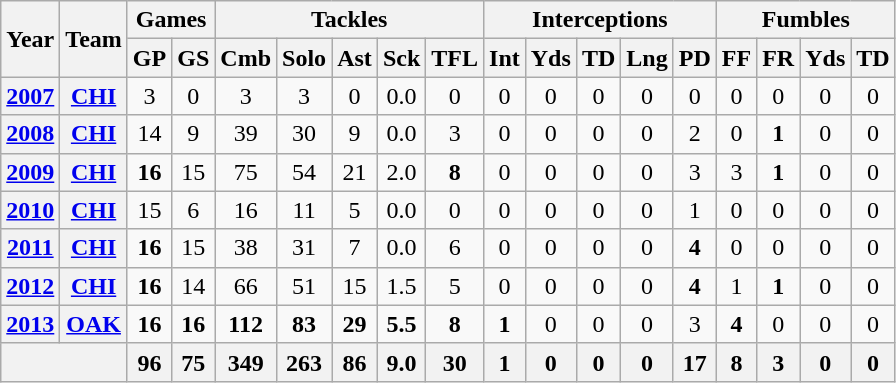<table class="wikitable" style="text-align:center">
<tr>
<th rowspan="2">Year</th>
<th rowspan="2">Team</th>
<th colspan="2">Games</th>
<th colspan="5">Tackles</th>
<th colspan="5">Interceptions</th>
<th colspan="4">Fumbles</th>
</tr>
<tr>
<th>GP</th>
<th>GS</th>
<th>Cmb</th>
<th>Solo</th>
<th>Ast</th>
<th>Sck</th>
<th>TFL</th>
<th>Int</th>
<th>Yds</th>
<th>TD</th>
<th>Lng</th>
<th>PD</th>
<th>FF</th>
<th>FR</th>
<th>Yds</th>
<th>TD</th>
</tr>
<tr>
<th><a href='#'>2007</a></th>
<th><a href='#'>CHI</a></th>
<td>3</td>
<td>0</td>
<td>3</td>
<td>3</td>
<td>0</td>
<td>0.0</td>
<td>0</td>
<td>0</td>
<td>0</td>
<td>0</td>
<td>0</td>
<td>0</td>
<td>0</td>
<td>0</td>
<td>0</td>
<td>0</td>
</tr>
<tr>
<th><a href='#'>2008</a></th>
<th><a href='#'>CHI</a></th>
<td>14</td>
<td>9</td>
<td>39</td>
<td>30</td>
<td>9</td>
<td>0.0</td>
<td>3</td>
<td>0</td>
<td>0</td>
<td>0</td>
<td>0</td>
<td>2</td>
<td>0</td>
<td><strong>1</strong></td>
<td>0</td>
<td>0</td>
</tr>
<tr>
<th><a href='#'>2009</a></th>
<th><a href='#'>CHI</a></th>
<td><strong>16</strong></td>
<td>15</td>
<td>75</td>
<td>54</td>
<td>21</td>
<td>2.0</td>
<td><strong>8</strong></td>
<td>0</td>
<td>0</td>
<td>0</td>
<td>0</td>
<td>3</td>
<td>3</td>
<td><strong>1</strong></td>
<td>0</td>
<td>0</td>
</tr>
<tr>
<th><a href='#'>2010</a></th>
<th><a href='#'>CHI</a></th>
<td>15</td>
<td>6</td>
<td>16</td>
<td>11</td>
<td>5</td>
<td>0.0</td>
<td>0</td>
<td>0</td>
<td>0</td>
<td>0</td>
<td>0</td>
<td>1</td>
<td>0</td>
<td>0</td>
<td>0</td>
<td>0</td>
</tr>
<tr>
<th><a href='#'>2011</a></th>
<th><a href='#'>CHI</a></th>
<td><strong>16</strong></td>
<td>15</td>
<td>38</td>
<td>31</td>
<td>7</td>
<td>0.0</td>
<td>6</td>
<td>0</td>
<td>0</td>
<td>0</td>
<td>0</td>
<td><strong>4</strong></td>
<td>0</td>
<td>0</td>
<td>0</td>
<td>0</td>
</tr>
<tr>
<th><a href='#'>2012</a></th>
<th><a href='#'>CHI</a></th>
<td><strong>16</strong></td>
<td>14</td>
<td>66</td>
<td>51</td>
<td>15</td>
<td>1.5</td>
<td>5</td>
<td>0</td>
<td>0</td>
<td>0</td>
<td>0</td>
<td><strong>4</strong></td>
<td>1</td>
<td><strong>1</strong></td>
<td>0</td>
<td>0</td>
</tr>
<tr>
<th><a href='#'>2013</a></th>
<th><a href='#'>OAK</a></th>
<td><strong>16</strong></td>
<td><strong>16</strong></td>
<td><strong>112</strong></td>
<td><strong>83</strong></td>
<td><strong>29</strong></td>
<td><strong>5.5</strong></td>
<td><strong>8</strong></td>
<td><strong>1</strong></td>
<td>0</td>
<td>0</td>
<td>0</td>
<td>3</td>
<td><strong>4</strong></td>
<td>0</td>
<td>0</td>
<td>0</td>
</tr>
<tr>
<th colspan="2"></th>
<th>96</th>
<th>75</th>
<th>349</th>
<th>263</th>
<th>86</th>
<th>9.0</th>
<th>30</th>
<th>1</th>
<th>0</th>
<th>0</th>
<th>0</th>
<th>17</th>
<th>8</th>
<th>3</th>
<th>0</th>
<th>0</th>
</tr>
</table>
